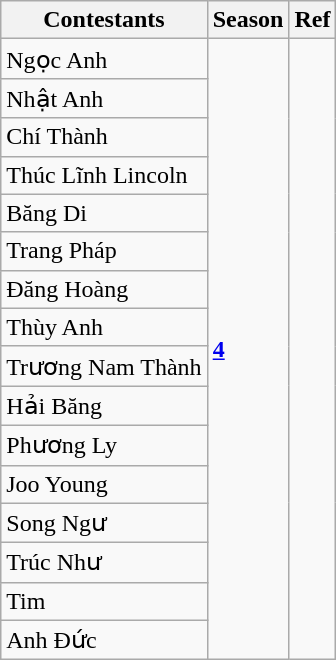<table class="wikitable">
<tr>
<th>Contestants</th>
<th>Season</th>
<th><strong>Ref</strong></th>
</tr>
<tr>
<td>Ngọc Anh</td>
<td rowspan="16"><strong><a href='#'>4</a></strong></td>
<td rowspan="16"></td>
</tr>
<tr>
<td>Nhật Anh</td>
</tr>
<tr>
<td>Chí Thành</td>
</tr>
<tr>
<td>Thúc Lĩnh Lincoln</td>
</tr>
<tr>
<td>Băng Di</td>
</tr>
<tr>
<td>Trang Pháp</td>
</tr>
<tr>
<td>Đăng Hoàng</td>
</tr>
<tr>
<td>Thùy Anh</td>
</tr>
<tr>
<td>Trương Nam Thành</td>
</tr>
<tr>
<td>Hải Băng</td>
</tr>
<tr>
<td>Phương Ly</td>
</tr>
<tr>
<td>Joo Young</td>
</tr>
<tr>
<td>Song Ngư</td>
</tr>
<tr>
<td>Trúc Như</td>
</tr>
<tr>
<td>Tim</td>
</tr>
<tr>
<td>Anh Đức</td>
</tr>
</table>
